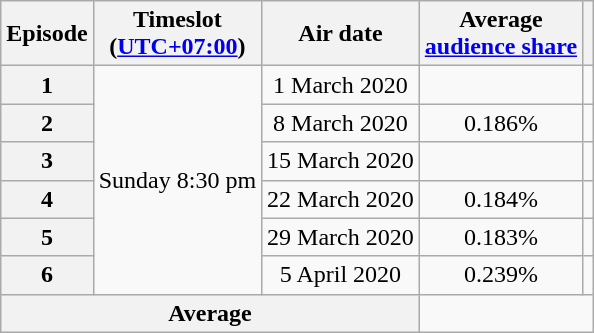<table class="wikitable">
<tr>
<th>Episode<br></th>
<th>Timeslot<br>(<a href='#'>UTC+07:00</a>)</th>
<th>Air date</th>
<th>Average<br><a href='#'>audience share</a></th>
<th></th>
</tr>
<tr>
<th style="text-align: center;">1</th>
<td style="text-align: center;" rowspan="6">Sunday 8:30 pm</td>
<td style="text-align: center;">1 March 2020</td>
<td style="text-align: center;"></td>
<td style="text-align: center;"></td>
</tr>
<tr>
<th style="text-align: center;">2</th>
<td style="text-align: center;">8 March 2020</td>
<td style="text-align: center;">0.186%</td>
<td style="text-align: center;"></td>
</tr>
<tr>
<th style="text-align: center;">3</th>
<td style="text-align: center;">15 March 2020</td>
<td style="text-align: center;"></td>
<td style="text-align: center;"></td>
</tr>
<tr>
<th style="text-align: center;">4</th>
<td style="text-align: center;">22 March 2020</td>
<td style="text-align: center;">0.184%</td>
<td style="text-align: center;"></td>
</tr>
<tr>
<th style="text-align: center;">5</th>
<td style="text-align: center;">29 March 2020</td>
<td style="text-align: center;">0.183%</td>
<td style="text-align: center;"></td>
</tr>
<tr>
<th style="text-align: center;">6</th>
<td style="text-align: center;">5 April 2020</td>
<td style="text-align: center;">0.239%</td>
<td style="text-align: center;"></td>
</tr>
<tr>
<th colspan="3" style="text-align: center;">Average</th>
<td colspan="2" style="text-align: center;"> </td>
</tr>
</table>
